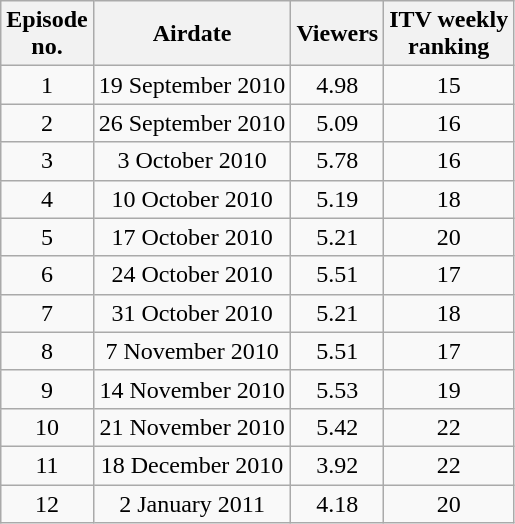<table class="wikitable" style="text-align:center;">
<tr>
<th>Episode<br>no.</th>
<th>Airdate</th>
<th>Viewers<br></th>
<th>ITV weekly<br>ranking</th>
</tr>
<tr>
<td>1</td>
<td>19 September 2010</td>
<td>4.98</td>
<td>15</td>
</tr>
<tr>
<td>2</td>
<td>26 September 2010</td>
<td>5.09</td>
<td>16</td>
</tr>
<tr>
<td>3</td>
<td>3 October 2010</td>
<td>5.78</td>
<td>16</td>
</tr>
<tr>
<td>4</td>
<td>10 October 2010</td>
<td>5.19</td>
<td>18</td>
</tr>
<tr>
<td>5</td>
<td>17 October 2010</td>
<td>5.21</td>
<td>20</td>
</tr>
<tr>
<td>6</td>
<td>24 October 2010</td>
<td>5.51</td>
<td>17</td>
</tr>
<tr>
<td>7</td>
<td>31 October 2010</td>
<td>5.21</td>
<td>18</td>
</tr>
<tr>
<td>8</td>
<td>7 November 2010</td>
<td>5.51</td>
<td>17</td>
</tr>
<tr>
<td>9</td>
<td>14 November 2010</td>
<td>5.53</td>
<td>19</td>
</tr>
<tr>
<td>10</td>
<td>21 November 2010</td>
<td>5.42</td>
<td>22</td>
</tr>
<tr>
<td>11</td>
<td>18 December 2010</td>
<td>3.92</td>
<td>22</td>
</tr>
<tr>
<td>12</td>
<td>2 January 2011</td>
<td>4.18</td>
<td>20</td>
</tr>
</table>
